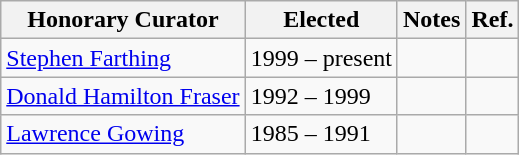<table class="wikitable">
<tr>
<th>Honorary Curator</th>
<th>Elected</th>
<th>Notes</th>
<th>Ref.</th>
</tr>
<tr>
<td><a href='#'>Stephen Farthing</a></td>
<td>1999 – present</td>
<td></td>
<td></td>
</tr>
<tr>
<td><a href='#'>Donald Hamilton Fraser</a></td>
<td>1992 – 1999</td>
<td></td>
<td></td>
</tr>
<tr>
<td><a href='#'>Lawrence Gowing</a></td>
<td>1985 – 1991</td>
<td></td>
<td></td>
</tr>
</table>
